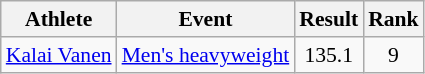<table class="wikitable" style="font-size:90%">
<tr>
<th>Athlete</th>
<th>Event</th>
<th>Result</th>
<th>Rank</th>
</tr>
<tr align=center>
<td align=left><a href='#'>Kalai Vanen</a></td>
<td align=left><a href='#'>Men's heavyweight</a></td>
<td>135.1</td>
<td>9</td>
</tr>
</table>
